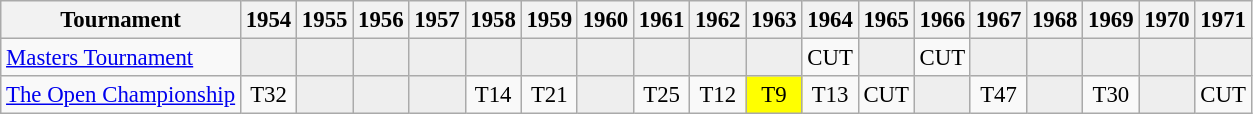<table class="wikitable" style="font-size:95%;text-align:center;">
<tr>
<th>Tournament</th>
<th>1954</th>
<th>1955</th>
<th>1956</th>
<th>1957</th>
<th>1958</th>
<th>1959</th>
<th>1960</th>
<th>1961</th>
<th>1962</th>
<th>1963</th>
<th>1964</th>
<th>1965</th>
<th>1966</th>
<th>1967</th>
<th>1968</th>
<th>1969</th>
<th>1970</th>
<th>1971</th>
</tr>
<tr>
<td align=left><a href='#'>Masters Tournament</a></td>
<td style="background:#eeeeee;"></td>
<td style="background:#eeeeee;"></td>
<td style="background:#eeeeee;"></td>
<td style="background:#eeeeee;"></td>
<td style="background:#eeeeee;"></td>
<td style="background:#eeeeee;"></td>
<td style="background:#eeeeee;"></td>
<td style="background:#eeeeee;"></td>
<td style="background:#eeeeee;"></td>
<td style="background:#eeeeee;"></td>
<td>CUT</td>
<td style="background:#eeeeee;"></td>
<td>CUT</td>
<td style="background:#eeeeee;"></td>
<td style="background:#eeeeee;"></td>
<td style="background:#eeeeee;"></td>
<td style="background:#eeeeee;"></td>
<td style="background:#eeeeee;"></td>
</tr>
<tr>
<td align=left><a href='#'>The Open Championship</a></td>
<td>T32</td>
<td style="background:#eeeeee;"></td>
<td style="background:#eeeeee;"></td>
<td style="background:#eeeeee;"></td>
<td>T14</td>
<td>T21</td>
<td style="background:#eeeeee;"></td>
<td>T25</td>
<td>T12</td>
<td style="background:yellow;">T9</td>
<td>T13</td>
<td>CUT</td>
<td style="background:#eeeeee;"></td>
<td>T47</td>
<td style="background:#eeeeee;"></td>
<td>T30</td>
<td style="background:#eeeeee;"></td>
<td>CUT</td>
</tr>
</table>
